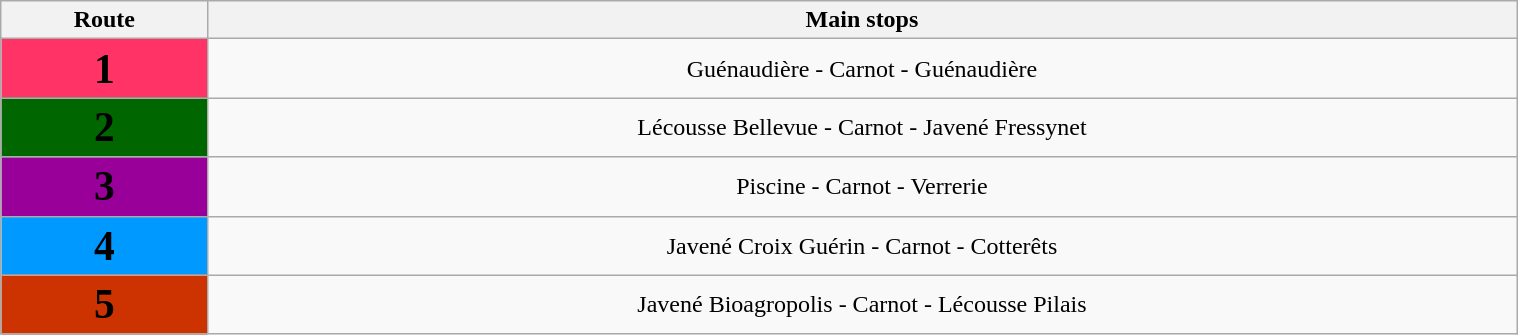<table class="wikitable" style="text-align:center; width:80%; margin: auto">
<tr>
<th scope=col>Route</th>
<th scope=col>Main stops</th>
</tr>
<tr>
<td rowspan="1"  bgcolor="#ff3366"><div><strong><big><big><big><span>1</span></big></big></big></strong></div></td>
<td>Guénaudière - Carnot - Guénaudière</td>
</tr>
<tr>
<td rowspan="1"  bgcolor="#006600"><div><strong><big><big><big><span>2</span></big></big></big></strong></div></td>
<td>Lécousse Bellevue - Carnot - Javené Fressynet</td>
</tr>
<tr>
<td rowspan="1"  bgcolor="#990099"><div><strong><big><big><big><span>3</span></big></big></big></strong></div></td>
<td>Piscine - Carnot - Verrerie</td>
</tr>
<tr>
<td rowspan="1"  bgcolor="#0099ff"><div><strong><big><big><big><span>4</span></big></big></big></strong></div></td>
<td>Javené Croix Guérin - Carnot - Cotterêts</td>
</tr>
<tr>
<td rowspan="1"  bgcolor="#cc3300"><div><strong><big><big><big><span>5</span></big></big></big></strong></div></td>
<td>Javené Bioagropolis - Carnot - Lécousse Pilais</td>
</tr>
</table>
